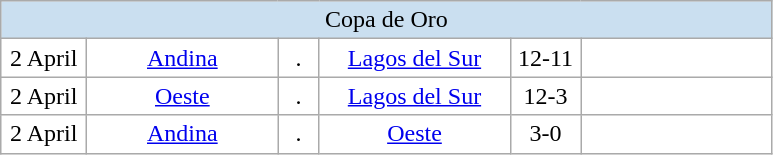<table class="wikitable" style="text-align:center">
<tr style="background:#cadff0;">
<td style="text-align:center;" colspan="6">Copa de Oro</td>
</tr>
<tr style="background:#fff;">
<td width=50>2 April</td>
<td width=120><a href='#'>Andina</a></td>
<td width=20>.</td>
<td width=120><a href='#'>Lagos del Sur</a></td>
<td width=40>12-11</td>
<td width=120></td>
</tr>
<tr style="background:#fff;">
<td width=50>2 April</td>
<td width=120><a href='#'>Oeste</a></td>
<td width=20>.</td>
<td width=120><a href='#'>Lagos del Sur</a></td>
<td width=40>12-3</td>
<td width=120></td>
</tr>
<tr style="background:#fff;">
<td width=50>2 April</td>
<td width=120><a href='#'>Andina</a></td>
<td width=20>.</td>
<td width=120><a href='#'>Oeste</a></td>
<td width=40>3-0</td>
<td width=120></td>
</tr>
</table>
